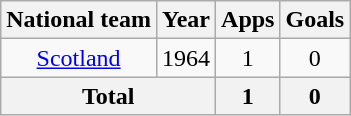<table class=wikitable style="text-align: center">
<tr>
<th>National team</th>
<th>Year</th>
<th>Apps</th>
<th>Goals</th>
</tr>
<tr>
<td><a href='#'>Scotland</a></td>
<td>1964</td>
<td>1</td>
<td>0</td>
</tr>
<tr>
<th colspan=2>Total</th>
<th>1</th>
<th>0</th>
</tr>
</table>
